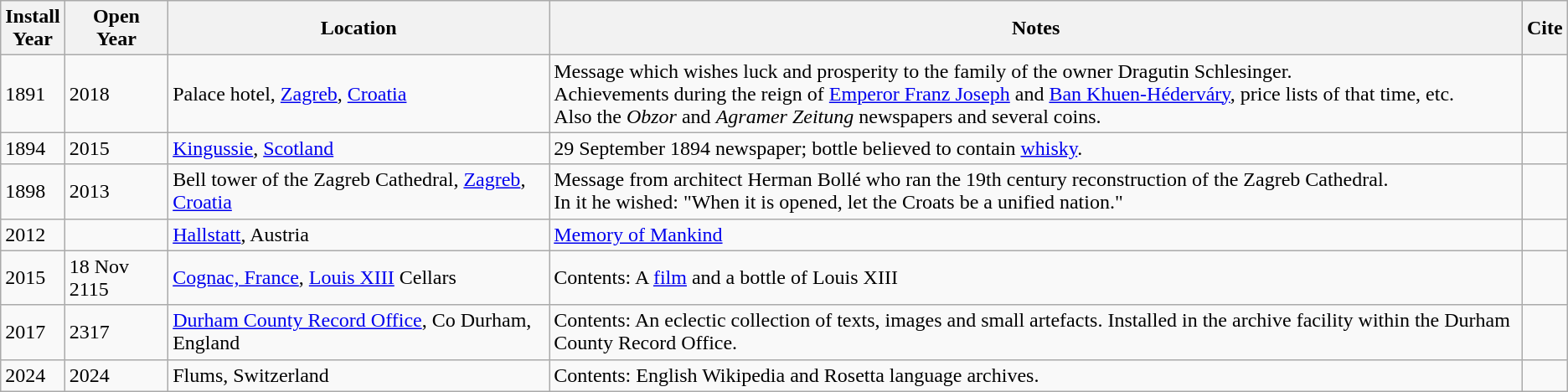<table class="wikitable sortable">
<tr>
<th>Install<br>Year</th>
<th>Open<br>Year</th>
<th>Location</th>
<th class=unsortable>Notes</th>
<th class=unsortable>Cite</th>
</tr>
<tr>
<td>1891</td>
<td>2018</td>
<td>Palace hotel, <a href='#'>Zagreb</a>, <a href='#'>Croatia</a></td>
<td>Message which wishes luck and prosperity to the family of the owner Dragutin Schlesinger.<br>Achievements during the reign of <a href='#'>Emperor Franz Joseph</a> and <a href='#'>Ban Khuen-Héderváry</a>, price lists of that time, etc.<br>Also the <em>Obzor</em> and <em>Agramer Zeitung</em> newspapers and several coins.</td>
<td></td>
</tr>
<tr>
<td>1894</td>
<td>2015</td>
<td><a href='#'>Kingussie</a>, <a href='#'>Scotland</a></td>
<td>29 September 1894 newspaper; bottle believed to contain <a href='#'>whisky</a>.</td>
<td></td>
</tr>
<tr>
<td>1898</td>
<td>2013</td>
<td>Bell tower of the Zagreb Cathedral, <a href='#'>Zagreb</a>, <a href='#'>Croatia</a></td>
<td>Message from architect Herman Bollé who ran the 19th century reconstruction of the Zagreb Cathedral.<br>In it he wished: "When it is opened, let the Croats be a unified nation."</td>
<td></td>
</tr>
<tr>
<td>2012</td>
<td></td>
<td><a href='#'>Hallstatt</a>, Austria</td>
<td><a href='#'>Memory of Mankind</a></td>
<td></td>
</tr>
<tr>
<td>2015</td>
<td>18 Nov 2115</td>
<td><a href='#'>Cognac, France</a>, <a href='#'>Louis XIII</a> Cellars</td>
<td>Contents: A <a href='#'>film</a> and a bottle of Louis XIII</td>
<td></td>
</tr>
<tr>
<td>2017</td>
<td>2317</td>
<td><a href='#'>Durham County Record Office</a>, Co Durham, England</td>
<td>Contents: An eclectic collection of texts, images and small artefacts. Installed in the archive facility within the Durham County Record Office.</td>
<td></td>
</tr>
<tr>
<td>2024</td>
<td>2024<br></td>
<td>Flums, Switzerland</td>
<td> Contents: English Wikipedia and Rosetta language archives.</td>
<td></td>
</tr>
</table>
